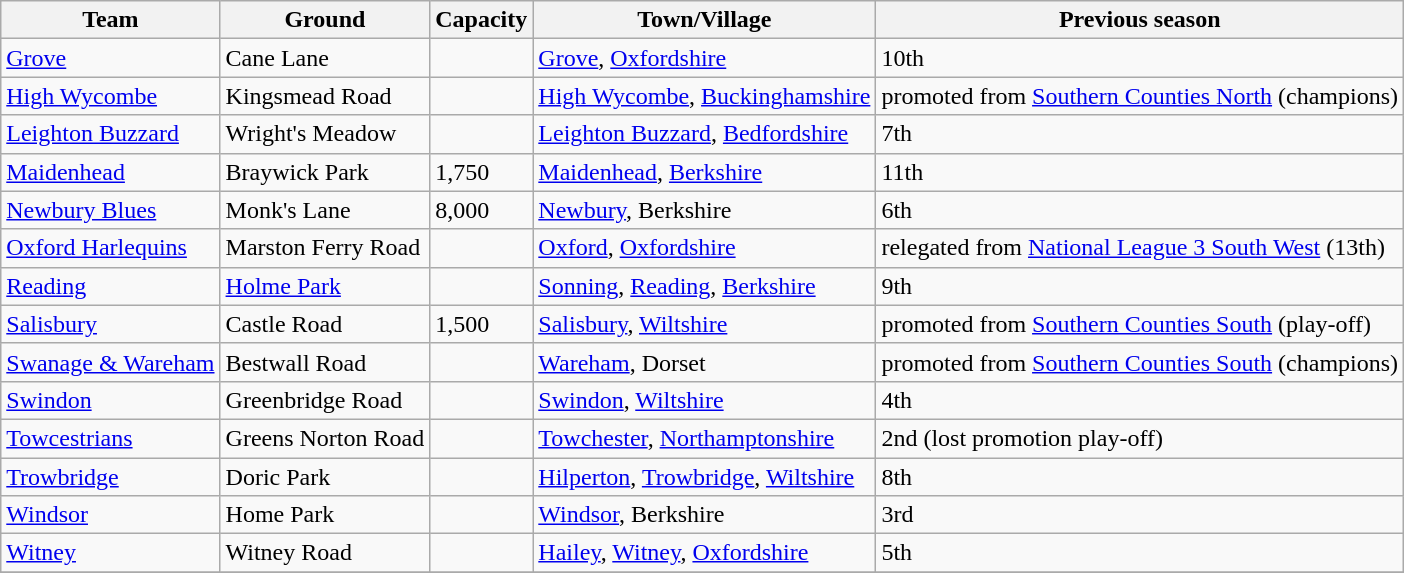<table class="wikitable sortable">
<tr>
<th>Team</th>
<th>Ground</th>
<th>Capacity</th>
<th>Town/Village</th>
<th>Previous season</th>
</tr>
<tr>
<td><a href='#'>Grove</a></td>
<td>Cane Lane</td>
<td></td>
<td><a href='#'>Grove</a>, <a href='#'>Oxfordshire</a></td>
<td>10th</td>
</tr>
<tr>
<td><a href='#'>High Wycombe</a></td>
<td>Kingsmead Road</td>
<td></td>
<td><a href='#'>High Wycombe</a>, <a href='#'>Buckinghamshire</a></td>
<td>promoted from <a href='#'>Southern Counties North</a> (champions)</td>
</tr>
<tr>
<td><a href='#'>Leighton Buzzard</a></td>
<td>Wright's Meadow</td>
<td></td>
<td><a href='#'>Leighton Buzzard</a>, <a href='#'>Bedfordshire</a></td>
<td>7th</td>
</tr>
<tr>
<td><a href='#'>Maidenhead</a></td>
<td>Braywick Park</td>
<td>1,750</td>
<td><a href='#'>Maidenhead</a>, <a href='#'>Berkshire</a></td>
<td>11th</td>
</tr>
<tr>
<td><a href='#'>Newbury Blues</a></td>
<td>Monk's Lane</td>
<td>8,000</td>
<td><a href='#'>Newbury</a>, Berkshire</td>
<td>6th</td>
</tr>
<tr>
<td><a href='#'>Oxford Harlequins</a></td>
<td>Marston Ferry Road</td>
<td></td>
<td><a href='#'>Oxford</a>, <a href='#'>Oxfordshire</a></td>
<td>relegated from <a href='#'>National League 3 South West</a> (13th)</td>
</tr>
<tr>
<td><a href='#'>Reading</a></td>
<td><a href='#'>Holme Park</a></td>
<td></td>
<td><a href='#'>Sonning</a>, <a href='#'>Reading</a>, <a href='#'>Berkshire</a></td>
<td>9th</td>
</tr>
<tr>
<td><a href='#'>Salisbury</a></td>
<td>Castle Road</td>
<td>1,500</td>
<td><a href='#'>Salisbury</a>, <a href='#'>Wiltshire</a></td>
<td>promoted from <a href='#'>Southern Counties South</a> (play-off)</td>
</tr>
<tr>
<td><a href='#'>Swanage & Wareham</a></td>
<td>Bestwall Road</td>
<td></td>
<td><a href='#'>Wareham</a>, Dorset</td>
<td>promoted from <a href='#'>Southern Counties South</a> (champions)</td>
</tr>
<tr>
<td><a href='#'>Swindon</a></td>
<td>Greenbridge Road</td>
<td></td>
<td><a href='#'>Swindon</a>, <a href='#'>Wiltshire</a></td>
<td>4th</td>
</tr>
<tr>
<td><a href='#'>Towcestrians</a></td>
<td>Greens Norton Road</td>
<td></td>
<td><a href='#'>Towchester</a>, <a href='#'>Northamptonshire</a></td>
<td>2nd (lost promotion play-off)</td>
</tr>
<tr>
<td><a href='#'>Trowbridge</a></td>
<td>Doric Park</td>
<td></td>
<td><a href='#'>Hilperton</a>, <a href='#'>Trowbridge</a>, <a href='#'>Wiltshire</a></td>
<td>8th</td>
</tr>
<tr>
<td><a href='#'>Windsor</a></td>
<td>Home Park</td>
<td></td>
<td><a href='#'>Windsor</a>, Berkshire</td>
<td>3rd</td>
</tr>
<tr>
<td><a href='#'>Witney</a></td>
<td>Witney Road</td>
<td></td>
<td><a href='#'>Hailey</a>, <a href='#'>Witney</a>, <a href='#'>Oxfordshire</a></td>
<td>5th</td>
</tr>
<tr>
</tr>
</table>
